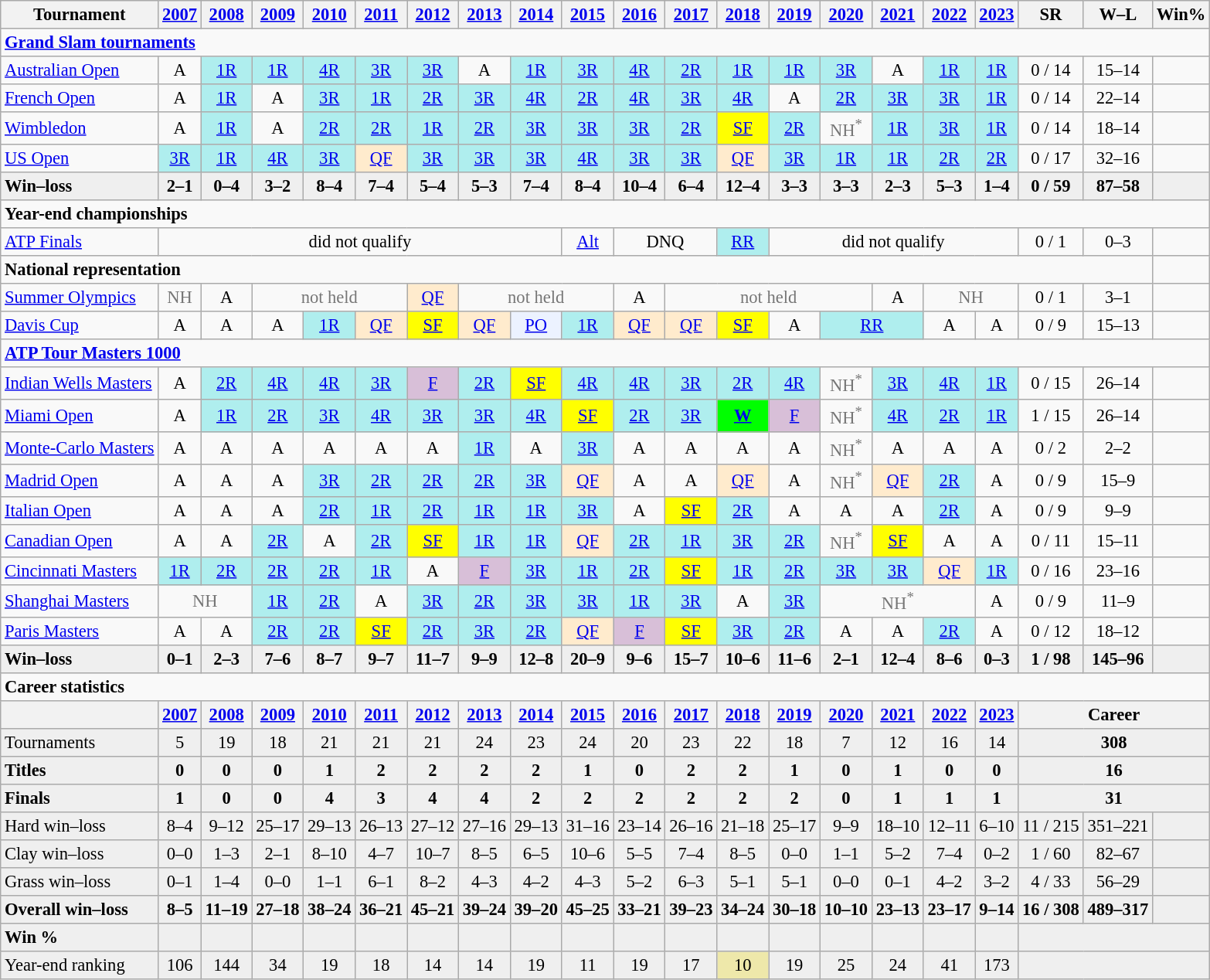<table class="wikitable nowrap" style=text-align:center;font-size:94%>
<tr>
<th>Tournament</th>
<th><a href='#'>2007</a></th>
<th><a href='#'>2008</a></th>
<th><a href='#'>2009</a></th>
<th><a href='#'>2010</a></th>
<th><a href='#'>2011</a></th>
<th><a href='#'>2012</a></th>
<th><a href='#'>2013</a></th>
<th><a href='#'>2014</a></th>
<th><a href='#'>2015</a></th>
<th><a href='#'>2016</a></th>
<th><a href='#'>2017</a></th>
<th><a href='#'>2018</a></th>
<th><a href='#'>2019</a></th>
<th><a href='#'>2020</a></th>
<th><a href='#'>2021</a></th>
<th><a href='#'>2022</a></th>
<th><a href='#'>2023</a></th>
<th>SR</th>
<th>W–L</th>
<th>Win%</th>
</tr>
<tr>
<td colspan="21" style="text-align:left"><strong><a href='#'>Grand Slam tournaments</a></strong></td>
</tr>
<tr>
<td align=left><a href='#'>Australian Open</a></td>
<td>A</td>
<td bgcolor=afeeee><a href='#'>1R</a></td>
<td bgcolor=afeeee><a href='#'>1R</a></td>
<td bgcolor=afeeee><a href='#'>4R</a></td>
<td bgcolor=afeeee><a href='#'>3R</a></td>
<td bgcolor=afeeee><a href='#'>3R</a></td>
<td>A</td>
<td bgcolor=afeeee><a href='#'>1R</a></td>
<td bgcolor=afeeee><a href='#'>3R</a></td>
<td bgcolor=afeeee><a href='#'>4R</a></td>
<td bgcolor=afeeee><a href='#'>2R</a></td>
<td bgcolor=afeeee><a href='#'>1R</a></td>
<td bgcolor=afeeee><a href='#'>1R</a></td>
<td bgcolor=afeeee><a href='#'>3R</a></td>
<td>A</td>
<td bgcolor=afeeee><a href='#'>1R</a></td>
<td bgcolor=afeeee><a href='#'>1R</a></td>
<td>0 / 14</td>
<td>15–14</td>
<td></td>
</tr>
<tr>
<td align=left><a href='#'>French Open</a></td>
<td>A</td>
<td bgcolor=afeeee><a href='#'>1R</a></td>
<td>A</td>
<td bgcolor=afeeee><a href='#'>3R</a></td>
<td bgcolor=afeeee><a href='#'>1R</a></td>
<td bgcolor=afeeee><a href='#'>2R</a></td>
<td bgcolor=afeeee><a href='#'>3R</a></td>
<td bgcolor=afeeee><a href='#'>4R</a></td>
<td bgcolor=afeeee><a href='#'>2R</a></td>
<td bgcolor=afeeee><a href='#'>4R</a></td>
<td bgcolor=afeeee><a href='#'>3R</a></td>
<td bgcolor=afeeee><a href='#'>4R</a></td>
<td>A</td>
<td bgcolor=afeeee><a href='#'>2R</a></td>
<td bgcolor=afeeee><a href='#'>3R</a></td>
<td bgcolor=afeeee><a href='#'>3R</a></td>
<td bgcolor=afeeee><a href='#'>1R</a></td>
<td>0 / 14</td>
<td>22–14</td>
<td></td>
</tr>
<tr>
<td align=left><a href='#'>Wimbledon</a></td>
<td>A</td>
<td bgcolor=afeeee><a href='#'>1R</a></td>
<td>A</td>
<td bgcolor=afeeee><a href='#'>2R</a></td>
<td bgcolor=afeeee><a href='#'>2R</a></td>
<td bgcolor=afeeee><a href='#'>1R</a></td>
<td bgcolor=afeeee><a href='#'>2R</a></td>
<td bgcolor=afeeee><a href='#'>3R</a></td>
<td bgcolor=afeeee><a href='#'>3R</a></td>
<td bgcolor=afeeee><a href='#'>3R</a></td>
<td bgcolor=afeeee><a href='#'>2R</a></td>
<td bgcolor=yellow><a href='#'>SF</a></td>
<td bgcolor=afeeee><a href='#'>2R</a></td>
<td style=color:#767676>NH<sup>*</sup></td>
<td bgcolor=afeeee><a href='#'>1R</a></td>
<td bgcolor=afeeee><a href='#'>3R</a></td>
<td bgcolor=afeeee><a href='#'>1R</a></td>
<td>0 / 14</td>
<td>18–14</td>
<td></td>
</tr>
<tr>
<td align=left><a href='#'>US Open</a></td>
<td bgcolor=afeeee><a href='#'>3R</a></td>
<td bgcolor=afeeee><a href='#'>1R</a></td>
<td bgcolor=afeeee><a href='#'>4R</a></td>
<td bgcolor=afeeee><a href='#'>3R</a></td>
<td bgcolor=ffebcd><a href='#'>QF</a></td>
<td bgcolor=afeeee><a href='#'>3R</a></td>
<td bgcolor=afeeee><a href='#'>3R</a></td>
<td bgcolor=afeeee><a href='#'>3R</a></td>
<td bgcolor=afeeee><a href='#'>4R</a></td>
<td bgcolor=afeeee><a href='#'>3R</a></td>
<td bgcolor=afeeee><a href='#'>3R</a></td>
<td bgcolor=ffebcd><a href='#'>QF</a></td>
<td bgcolor=afeeee><a href='#'>3R</a></td>
<td bgcolor=afeeee><a href='#'>1R</a></td>
<td bgcolor=afeeee><a href='#'>1R</a></td>
<td bgcolor=afeeee><a href='#'>2R</a></td>
<td bgcolor=afeeee><a href='#'>2R</a></td>
<td>0 / 17</td>
<td>32–16</td>
<td></td>
</tr>
<tr style=font-weight:bold;background:#efefef>
<td style=text-align:left>Win–loss</td>
<td>2–1</td>
<td>0–4</td>
<td>3–2</td>
<td>8–4</td>
<td>7–4</td>
<td>5–4</td>
<td>5–3</td>
<td>7–4</td>
<td>8–4</td>
<td>10–4</td>
<td>6–4</td>
<td>12–4</td>
<td>3–3</td>
<td>3–3</td>
<td>2–3</td>
<td>5–3</td>
<td>1–4</td>
<td>0 / 59</td>
<td>87–58</td>
<td></td>
</tr>
<tr>
<td colspan="21" align="left"><strong>Year-end championships</strong></td>
</tr>
<tr>
<td align=left><a href='#'>ATP Finals</a></td>
<td colspan=8>did not qualify</td>
<td><a href='#'>Alt</a></td>
<td colspan=2>DNQ</td>
<td bgcolor=afeeee><a href='#'>RR</a></td>
<td colspan=5>did not qualify</td>
<td>0 / 1</td>
<td>0–3</td>
<td></td>
</tr>
<tr>
<td colspan="20" style="text-align:left"><strong>National representation</strong></td>
</tr>
<tr>
<td align=left><a href='#'>Summer Olympics</a></td>
<td style=color:#767676>NH</td>
<td>A</td>
<td colspan=3 style=color:#767676>not held</td>
<td bgcolor=ffebcd><a href='#'>QF</a></td>
<td colspan=3 style=color:#767676>not held</td>
<td>A</td>
<td colspan=4 style=color:#767676>not held</td>
<td>A</td>
<td colspan=2 style=color:#767676>NH</td>
<td>0 / 1</td>
<td>3–1</td>
<td></td>
</tr>
<tr>
<td align=left><a href='#'>Davis Cup</a></td>
<td>A</td>
<td>A</td>
<td>A</td>
<td bgcolor=afeeee><a href='#'>1R</a></td>
<td bgcolor=ffebcd><a href='#'>QF</a></td>
<td bgcolor=yellow><a href='#'>SF</a></td>
<td bgcolor=ffebcd><a href='#'>QF</a></td>
<td bgcolor=ecf2ff><a href='#'>PO</a></td>
<td bgcolor=afeeee><a href='#'>1R</a></td>
<td bgcolor=ffebcd><a href='#'>QF</a></td>
<td bgcolor=ffebcd><a href='#'>QF</a></td>
<td bgcolor=yellow><a href='#'>SF</a></td>
<td>A</td>
<td colspan=2 bgcolor=afeeee><a href='#'>RR</a></td>
<td>A</td>
<td>A</td>
<td>0 / 9</td>
<td>15–13</td>
<td></td>
</tr>
<tr>
<td colspan="21" style="text-align:left"><strong><a href='#'>ATP Tour Masters 1000</a></strong></td>
</tr>
<tr>
<td align=left><a href='#'>Indian Wells Masters</a></td>
<td>A</td>
<td bgcolor=afeeee><a href='#'>2R</a></td>
<td bgcolor=afeeee><a href='#'>4R</a></td>
<td bgcolor=afeeee><a href='#'>4R</a></td>
<td bgcolor=afeeee><a href='#'>3R</a></td>
<td bgcolor=thistle><a href='#'>F</a></td>
<td bgcolor=afeeee><a href='#'>2R</a></td>
<td bgcolor=yellow><a href='#'>SF</a></td>
<td bgcolor=afeeee><a href='#'>4R</a></td>
<td bgcolor=afeeee><a href='#'>4R</a></td>
<td bgcolor=afeeee><a href='#'>3R</a></td>
<td bgcolor=afeeee><a href='#'>2R</a></td>
<td bgcolor=afeeee><a href='#'>4R</a></td>
<td style=color:#767676>NH<sup>*</sup></td>
<td bgcolor=afeeee><a href='#'>3R</a></td>
<td bgcolor=afeeee><a href='#'>4R</a></td>
<td bgcolor=afeeee><a href='#'>1R</a></td>
<td>0 / 15</td>
<td>26–14</td>
<td></td>
</tr>
<tr>
<td align=left><a href='#'>Miami Open</a></td>
<td>A</td>
<td bgcolor=afeeee><a href='#'>1R</a></td>
<td bgcolor=afeeee><a href='#'>2R</a></td>
<td bgcolor=afeeee><a href='#'>3R</a></td>
<td bgcolor=afeeee><a href='#'>4R</a></td>
<td bgcolor=afeeee><a href='#'>3R</a></td>
<td bgcolor=afeeee><a href='#'>3R</a></td>
<td bgcolor=afeeee><a href='#'>4R</a></td>
<td bgcolor=yellow><a href='#'>SF</a></td>
<td bgcolor=afeeee><a href='#'>2R</a></td>
<td bgcolor=afeeee><a href='#'>3R</a></td>
<td bgcolor=lime><a href='#'><strong>W</strong></a></td>
<td bgcolor=thistle><a href='#'>F</a></td>
<td style=color:#767676>NH<sup>*</sup></td>
<td bgcolor=afeeee><a href='#'>4R</a></td>
<td bgcolor=afeeee><a href='#'>2R</a></td>
<td bgcolor=afeeee><a href='#'>1R</a></td>
<td>1 / 15</td>
<td>26–14</td>
<td></td>
</tr>
<tr>
<td align=left><a href='#'>Monte-Carlo Masters</a></td>
<td>A</td>
<td>A</td>
<td>A</td>
<td>A</td>
<td>A</td>
<td>A</td>
<td bgcolor=afeeee><a href='#'>1R</a></td>
<td>A</td>
<td bgcolor=afeeee><a href='#'>3R</a></td>
<td>A</td>
<td>A</td>
<td>A</td>
<td>A</td>
<td style=color:#767676>NH<sup>*</sup></td>
<td>A</td>
<td>A</td>
<td>A</td>
<td>0 / 2</td>
<td>2–2</td>
<td></td>
</tr>
<tr>
<td align=left><a href='#'>Madrid Open</a></td>
<td>A</td>
<td>A</td>
<td>A</td>
<td bgcolor=afeeee><a href='#'>3R</a></td>
<td bgcolor=afeeee><a href='#'>2R</a></td>
<td bgcolor=afeeee><a href='#'>2R</a></td>
<td bgcolor=afeeee><a href='#'>2R</a></td>
<td bgcolor=afeeee><a href='#'>3R</a></td>
<td bgcolor=ffebcd><a href='#'>QF</a></td>
<td>A</td>
<td>A</td>
<td bgcolor=ffebcd><a href='#'>QF</a></td>
<td>A</td>
<td style=color:#767676>NH<sup>*</sup></td>
<td bgcolor=ffebcd><a href='#'>QF</a></td>
<td bgcolor=afeeee><a href='#'>2R</a></td>
<td>A</td>
<td>0 / 9</td>
<td>15–9</td>
<td></td>
</tr>
<tr>
<td align=left><a href='#'>Italian Open</a></td>
<td>A</td>
<td>A</td>
<td>A</td>
<td bgcolor=afeeee><a href='#'>2R</a></td>
<td bgcolor=afeeee><a href='#'>1R</a></td>
<td bgcolor=afeeee><a href='#'>2R</a></td>
<td bgcolor=afeeee><a href='#'>1R</a></td>
<td bgcolor=afeeee><a href='#'>1R</a></td>
<td bgcolor=afeeee><a href='#'>3R</a></td>
<td>A</td>
<td bgcolor=yellow><a href='#'>SF</a></td>
<td bgcolor=afeeee><a href='#'>2R</a></td>
<td>A</td>
<td>A</td>
<td>A</td>
<td bgcolor=afeeee><a href='#'>2R</a></td>
<td>A</td>
<td>0 / 9</td>
<td>9–9</td>
<td></td>
</tr>
<tr>
<td align=left><a href='#'>Canadian Open</a></td>
<td>A</td>
<td>A</td>
<td bgcolor=afeeee><a href='#'>2R</a></td>
<td>A</td>
<td bgcolor=afeeee><a href='#'>2R</a></td>
<td bgcolor=yellow><a href='#'>SF</a></td>
<td bgcolor=afeeee><a href='#'>1R</a></td>
<td bgcolor=afeeee><a href='#'>1R</a></td>
<td bgcolor=ffebcd><a href='#'>QF</a></td>
<td bgcolor=afeeee><a href='#'>2R</a></td>
<td bgcolor=afeeee><a href='#'>1R</a></td>
<td bgcolor=afeeee><a href='#'>3R</a></td>
<td bgcolor=afeeee><a href='#'>2R</a></td>
<td style=color:#767676>NH<sup>*</sup></td>
<td bgcolor=yellow><a href='#'>SF</a></td>
<td>A</td>
<td>A</td>
<td>0 / 11</td>
<td>15–11</td>
<td></td>
</tr>
<tr>
<td align=left><a href='#'>Cincinnati Masters</a></td>
<td bgcolor=afeeee><a href='#'>1R</a></td>
<td bgcolor=afeeee><a href='#'>2R</a></td>
<td bgcolor=afeeee><a href='#'>2R</a></td>
<td bgcolor=afeeee><a href='#'>2R</a></td>
<td bgcolor=afeeee><a href='#'>1R</a></td>
<td>A</td>
<td bgcolor=thistle><a href='#'>F</a></td>
<td bgcolor=afeeee><a href='#'>3R</a></td>
<td bgcolor=afeeee><a href='#'>1R</a></td>
<td bgcolor=afeeee><a href='#'>2R</a></td>
<td bgcolor=yellow><a href='#'>SF</a></td>
<td bgcolor=afeeee><a href='#'>1R</a></td>
<td bgcolor=afeeee><a href='#'>2R</a></td>
<td bgcolor=afeeee><a href='#'>3R</a></td>
<td bgcolor=afeeee><a href='#'>3R</a></td>
<td bgcolor=ffebcd><a href='#'>QF</a></td>
<td bgcolor=afeeee><a href='#'>1R</a></td>
<td>0 / 16</td>
<td>23–16</td>
<td></td>
</tr>
<tr>
<td align=left><a href='#'>Shanghai Masters</a></td>
<td colspan=2 style=color:#767676>NH</td>
<td bgcolor=afeeee><a href='#'>1R</a></td>
<td bgcolor=afeeee><a href='#'>2R</a></td>
<td>A</td>
<td bgcolor=afeeee><a href='#'>3R</a></td>
<td bgcolor=afeeee><a href='#'>2R</a></td>
<td bgcolor=afeeee><a href='#'>3R</a></td>
<td bgcolor=afeeee><a href='#'>3R</a></td>
<td bgcolor=afeeee><a href='#'>1R</a></td>
<td bgcolor=afeeee><a href='#'>3R</a></td>
<td>A</td>
<td bgcolor=afeeee><a href='#'>3R</a></td>
<td colspan=3 style=color:#767676>NH<sup>*</sup></td>
<td>A</td>
<td>0 / 9</td>
<td>11–9</td>
<td></td>
</tr>
<tr>
<td align=left><a href='#'>Paris Masters</a></td>
<td>A</td>
<td>A</td>
<td bgcolor=afeeee><a href='#'>2R</a></td>
<td bgcolor=afeeee><a href='#'>2R</a></td>
<td bgcolor=yellow><a href='#'>SF</a></td>
<td bgcolor=afeeee><a href='#'>2R</a></td>
<td bgcolor=afeeee><a href='#'>3R</a></td>
<td bgcolor=afeeee><a href='#'>2R</a></td>
<td bgcolor=ffebcd><a href='#'>QF</a></td>
<td bgcolor=thistle><a href='#'>F</a></td>
<td bgcolor=yellow><a href='#'>SF</a></td>
<td bgcolor=afeeee><a href='#'>3R</a></td>
<td bgcolor=afeeee><a href='#'>2R</a></td>
<td>A</td>
<td>A</td>
<td bgcolor=afeeee><a href='#'>2R</a></td>
<td>A</td>
<td>0 / 12</td>
<td>18–12</td>
<td></td>
</tr>
<tr style=font-weight:bold;background:#efefef>
<td style=text-align:left>Win–loss</td>
<td>0–1</td>
<td>2–3</td>
<td>7–6</td>
<td>8–7</td>
<td>9–7</td>
<td>11–7</td>
<td>9–9</td>
<td>12–8</td>
<td>20–9</td>
<td>9–6</td>
<td>15–7</td>
<td>10–6</td>
<td>11–6</td>
<td>2–1</td>
<td>12–4</td>
<td>8–6</td>
<td>0–3</td>
<td>1 / 98</td>
<td>145–96</td>
<td></td>
</tr>
<tr>
<td colspan="21" style="text-align:left"><strong>Career statistics</strong></td>
</tr>
<tr>
<th></th>
<th><a href='#'>2007</a></th>
<th><a href='#'>2008</a></th>
<th><a href='#'>2009</a></th>
<th><a href='#'>2010</a></th>
<th><a href='#'>2011</a></th>
<th><a href='#'>2012</a></th>
<th><a href='#'>2013</a></th>
<th><a href='#'>2014</a></th>
<th><a href='#'>2015</a></th>
<th><a href='#'>2016</a></th>
<th><a href='#'>2017</a></th>
<th><a href='#'>2018</a></th>
<th><a href='#'>2019</a></th>
<th><a href='#'>2020</a></th>
<th><a href='#'>2021</a></th>
<th><a href='#'>2022</a></th>
<th><a href='#'>2023</a></th>
<th colspan=3>Career</th>
</tr>
<tr style=background:#efefef>
<td align=left>Tournaments</td>
<td>5</td>
<td>19</td>
<td>18</td>
<td>21</td>
<td>21</td>
<td>21</td>
<td>24</td>
<td>23</td>
<td>24</td>
<td>20</td>
<td>23</td>
<td>22</td>
<td>18</td>
<td>7</td>
<td>12</td>
<td>16</td>
<td>14</td>
<td colspan=3><strong>308</strong></td>
</tr>
<tr style=font-weight:bold;background:#efefef>
<td style=text-align:left>Titles</td>
<td>0</td>
<td>0</td>
<td>0</td>
<td>1</td>
<td>2</td>
<td>2</td>
<td>2</td>
<td>2</td>
<td>1</td>
<td>0</td>
<td>2</td>
<td>2</td>
<td>1</td>
<td>0</td>
<td>1</td>
<td>0</td>
<td>0</td>
<td colspan=3>16</td>
</tr>
<tr style=font-weight:bold;background:#efefef>
<td style=text-align:left>Finals</td>
<td>1</td>
<td>0</td>
<td>0</td>
<td>4</td>
<td>3</td>
<td>4</td>
<td>4</td>
<td>2</td>
<td>2</td>
<td>2</td>
<td>2</td>
<td>2</td>
<td>2</td>
<td>0</td>
<td>1</td>
<td>1</td>
<td>1</td>
<td colspan=3>31</td>
</tr>
<tr bgcolor=efefef>
<td style=text-align:left>Hard win–loss</td>
<td>8–4</td>
<td>9–12</td>
<td>25–17</td>
<td>29–13</td>
<td>26–13</td>
<td>27–12</td>
<td>27–16</td>
<td>29–13</td>
<td>31–16</td>
<td>23–14</td>
<td>26–16</td>
<td>21–18</td>
<td>25–17</td>
<td>9–9</td>
<td>18–10</td>
<td>12–11</td>
<td>6–10</td>
<td>11 / 215</td>
<td>351–221</td>
<td></td>
</tr>
<tr bgcolor=efefef>
<td style=text-align:left>Clay win–loss</td>
<td>0–0</td>
<td>1–3</td>
<td>2–1</td>
<td>8–10</td>
<td>4–7</td>
<td>10–7</td>
<td>8–5</td>
<td>6–5</td>
<td>10–6</td>
<td>5–5</td>
<td>7–4</td>
<td>8–5</td>
<td>0–0</td>
<td>1–1</td>
<td>5–2</td>
<td>7–4</td>
<td>0–2</td>
<td>1 / 60</td>
<td>82–67</td>
<td></td>
</tr>
<tr bgcolor=efefef>
<td style=text-align:left>Grass win–loss</td>
<td>0–1</td>
<td>1–4</td>
<td>0–0</td>
<td>1–1</td>
<td>6–1</td>
<td>8–2</td>
<td>4–3</td>
<td>4–2</td>
<td>4–3</td>
<td>5–2</td>
<td>6–3</td>
<td>5–1</td>
<td>5–1</td>
<td>0–0</td>
<td>0–1</td>
<td>4–2</td>
<td>3–2</td>
<td>4 / 33</td>
<td>56–29</td>
<td></td>
</tr>
<tr style=font-weight:bold;background:#efefef>
<td style=text-align:left>Overall win–loss</td>
<td>8–5</td>
<td>11–19</td>
<td>27–18</td>
<td>38–24</td>
<td>36–21</td>
<td>45–21</td>
<td>39–24</td>
<td>39–20</td>
<td>45–25</td>
<td>33–21</td>
<td>39–23</td>
<td>34–24</td>
<td>30–18</td>
<td>10–10</td>
<td>23–13</td>
<td>23–17</td>
<td>9–14</td>
<td>16 / 308</td>
<td>489–317</td>
<td></td>
</tr>
<tr style=font-weight:bold;background:#efefef>
<td align=left>Win %</td>
<td></td>
<td></td>
<td></td>
<td></td>
<td></td>
<td></td>
<td></td>
<td></td>
<td></td>
<td></td>
<td></td>
<td></td>
<td></td>
<td></td>
<td></td>
<td></td>
<td></td>
<td colspan=3></td>
</tr>
<tr style=background:#efefef>
<td align=left>Year-end ranking</td>
<td>106</td>
<td>144</td>
<td>34</td>
<td>19</td>
<td>18</td>
<td>14</td>
<td>14</td>
<td>19</td>
<td>11</td>
<td>19</td>
<td>17</td>
<td bgcolor=eee8aa>10</td>
<td>19</td>
<td>25</td>
<td>24</td>
<td>41</td>
<td>173</td>
<td colspan=3></td>
</tr>
</table>
